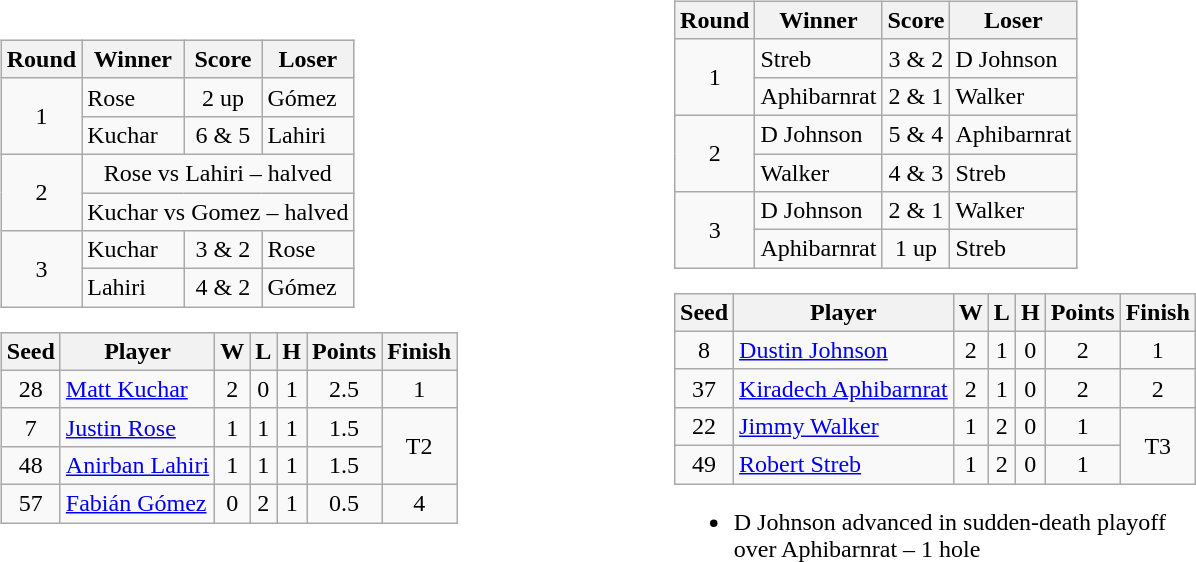<table style="width: 60em">
<tr>
<td><br><table class="wikitable">
<tr>
<th>Round</th>
<th>Winner</th>
<th>Score</th>
<th>Loser</th>
</tr>
<tr>
<td align=center rowspan=2>1</td>
<td>Rose</td>
<td align=center>2 up</td>
<td>Gómez</td>
</tr>
<tr>
<td>Kuchar</td>
<td align=center>6 & 5</td>
<td>Lahiri</td>
</tr>
<tr>
<td align=center rowspan=2>2</td>
<td colspan=3 align=center>Rose vs Lahiri – halved</td>
</tr>
<tr>
<td colspan=3 align=center>Kuchar vs Gomez – halved</td>
</tr>
<tr>
<td align=center rowspan=2>3</td>
<td>Kuchar</td>
<td align=center>3 & 2</td>
<td>Rose</td>
</tr>
<tr>
<td>Lahiri</td>
<td align=center>4 & 2</td>
<td>Gómez</td>
</tr>
</table>
<table class="wikitable" style="text-align:center">
<tr>
<th>Seed</th>
<th>Player</th>
<th>W</th>
<th>L</th>
<th>H</th>
<th>Points</th>
<th>Finish</th>
</tr>
<tr>
<td>28</td>
<td align=left> <a href='#'>Matt Kuchar</a></td>
<td>2</td>
<td>0</td>
<td>1</td>
<td>2.5</td>
<td>1</td>
</tr>
<tr>
<td>7</td>
<td align=left> <a href='#'>Justin Rose</a></td>
<td>1</td>
<td>1</td>
<td>1</td>
<td>1.5</td>
<td rowspan=2>T2</td>
</tr>
<tr>
<td>48</td>
<td align=left> <a href='#'>Anirban Lahiri</a></td>
<td>1</td>
<td>1</td>
<td>1</td>
<td>1.5</td>
</tr>
<tr>
<td>57</td>
<td align=left> <a href='#'>Fabián Gómez</a></td>
<td>0</td>
<td>2</td>
<td>1</td>
<td>0.5</td>
<td>4</td>
</tr>
</table>
</td>
<td><br><table class="wikitable">
<tr>
<th>Round</th>
<th>Winner</th>
<th>Score</th>
<th>Loser</th>
</tr>
<tr>
<td align=center rowspan=2>1</td>
<td>Streb</td>
<td align=center>3 & 2</td>
<td>D Johnson</td>
</tr>
<tr>
<td>Aphibarnrat</td>
<td align=center>2 & 1</td>
<td>Walker</td>
</tr>
<tr>
<td align=center rowspan=2>2</td>
<td>D Johnson</td>
<td align=center>5 & 4</td>
<td>Aphibarnrat</td>
</tr>
<tr>
<td>Walker</td>
<td align=center>4 & 3</td>
<td>Streb</td>
</tr>
<tr>
<td align=center rowspan=2>3</td>
<td>D Johnson</td>
<td align=center>2 & 1</td>
<td>Walker</td>
</tr>
<tr>
<td>Aphibarnrat</td>
<td align=center>1 up</td>
<td>Streb</td>
</tr>
</table>
<table class="wikitable" style="text-align:center">
<tr>
<th>Seed</th>
<th>Player</th>
<th>W</th>
<th>L</th>
<th>H</th>
<th>Points</th>
<th>Finish</th>
</tr>
<tr>
<td>8</td>
<td align=left> <a href='#'>Dustin Johnson</a></td>
<td>2</td>
<td>1</td>
<td>0</td>
<td>2</td>
<td>1</td>
</tr>
<tr>
<td>37</td>
<td align=left> <a href='#'>Kiradech Aphibarnrat</a></td>
<td>2</td>
<td>1</td>
<td>0</td>
<td>2</td>
<td>2</td>
</tr>
<tr>
<td>22</td>
<td align=left> <a href='#'>Jimmy Walker</a></td>
<td>1</td>
<td>2</td>
<td>0</td>
<td>1</td>
<td rowspan=2>T3</td>
</tr>
<tr>
<td>49</td>
<td align=left> <a href='#'>Robert Streb</a></td>
<td>1</td>
<td>2</td>
<td>0</td>
<td>1</td>
</tr>
</table>
<ul><li>D Johnson advanced in sudden-death playoff<br>over Aphibarnrat – 1 hole</li></ul></td>
</tr>
</table>
